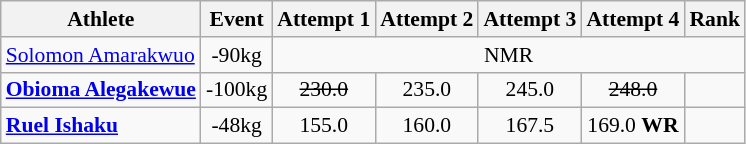<table class="wikitable" style="font-size:90%">
<tr>
<th>Athlete</th>
<th>Event</th>
<th>Attempt 1</th>
<th>Attempt 2</th>
<th>Attempt 3</th>
<th>Attempt 4</th>
<th>Rank</th>
</tr>
<tr>
<td><a href='#'>Solomon Amarakwuo</a></td>
<td align=center>-90kg</td>
<td align=center colspan="5">NMR</td>
</tr>
<tr>
<td><strong><a href='#'>Obioma Alegakewue</a></strong></td>
<td align=center>-100kg</td>
<td align=center><s>230.0</s></td>
<td align=center>235.0</td>
<td align=center>245.0</td>
<td align=center><s>248.0</s></td>
<td align=center></td>
</tr>
<tr>
<td><strong><a href='#'>Ruel Ishaku</a></strong></td>
<td align=center>-48kg</td>
<td align=center>155.0</td>
<td align=center>160.0</td>
<td align=center>167.5</td>
<td align=center>169.0 <strong>WR</strong></td>
<td align=center></td>
</tr>
</table>
